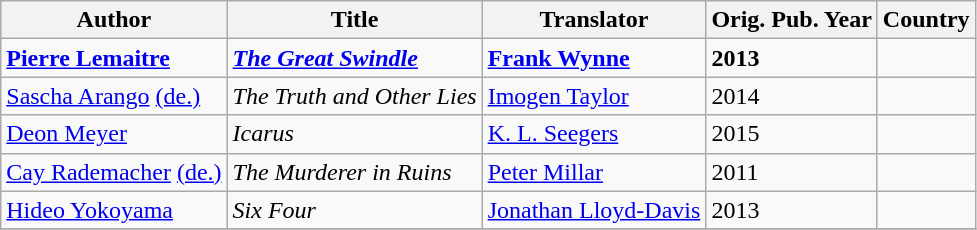<table class="wikitable">
<tr>
<th>Author</th>
<th>Title</th>
<th>Translator</th>
<th>Orig. Pub. Year</th>
<th>Country</th>
</tr>
<tr>
<td><strong><a href='#'>Pierre Lemaitre</a></strong></td>
<td><strong><em><a href='#'>The Great Swindle</a></em></strong></td>
<td><strong><a href='#'>Frank Wynne</a></strong></td>
<td><strong>2013</strong></td>
<td></td>
</tr>
<tr>
<td><a href='#'>Sascha Arango</a> <a href='#'>(de.)</a></td>
<td><em>The Truth and Other Lies</em></td>
<td><a href='#'>Imogen Taylor</a></td>
<td>2014</td>
<td></td>
</tr>
<tr>
<td><a href='#'>Deon Meyer</a></td>
<td><em>Icarus</em></td>
<td><a href='#'>K. L. Seegers</a></td>
<td>2015</td>
<td></td>
</tr>
<tr>
<td><a href='#'>Cay Rademacher</a> <a href='#'>(de.)</a></td>
<td><em>The Murderer in Ruins</em></td>
<td><a href='#'>Peter Millar</a></td>
<td>2011</td>
<td></td>
</tr>
<tr>
<td><a href='#'>Hideo Yokoyama</a></td>
<td><em>Six Four</em></td>
<td><a href='#'>Jonathan Lloyd-Davis</a></td>
<td>2013</td>
<td></td>
</tr>
<tr>
</tr>
</table>
